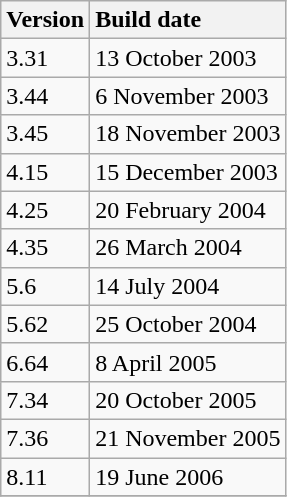<table class=wikitable>
<tr valign=top>
<th>Version</th>
<th style="text-align:left">Build date</th>
</tr>
<tr>
<td>3.31</td>
<td>13 October 2003</td>
</tr>
<tr>
<td>3.44</td>
<td>6 November 2003</td>
</tr>
<tr>
<td>3.45</td>
<td>18 November 2003</td>
</tr>
<tr>
<td>4.15</td>
<td>15 December 2003</td>
</tr>
<tr>
<td>4.25</td>
<td>20 February 2004</td>
</tr>
<tr>
<td>4.35</td>
<td>26 March 2004</td>
</tr>
<tr>
<td>5.6</td>
<td>14 July 2004</td>
</tr>
<tr>
<td>5.62</td>
<td>25 October 2004</td>
</tr>
<tr>
<td>6.64</td>
<td>8 April 2005</td>
</tr>
<tr>
<td>7.34</td>
<td>20 October 2005</td>
</tr>
<tr>
<td>7.36</td>
<td>21 November 2005</td>
</tr>
<tr>
<td>8.11</td>
<td>19 June 2006</td>
</tr>
<tr>
</tr>
</table>
